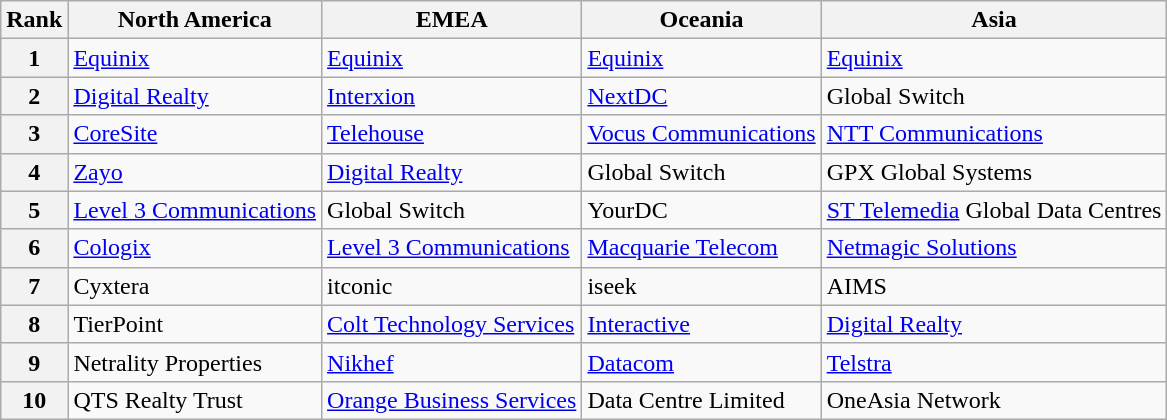<table class="wikitable sortable">
<tr>
<th>Rank</th>
<th>North America</th>
<th>EMEA</th>
<th>Oceania</th>
<th>Asia</th>
</tr>
<tr>
<th>1</th>
<td><a href='#'>Equinix</a></td>
<td><a href='#'>Equinix</a></td>
<td><a href='#'>Equinix</a></td>
<td><a href='#'>Equinix</a></td>
</tr>
<tr>
<th>2</th>
<td><a href='#'>Digital Realty</a></td>
<td><a href='#'>Interxion</a></td>
<td><a href='#'>NextDC</a></td>
<td>Global Switch</td>
</tr>
<tr>
<th>3</th>
<td><a href='#'>CoreSite</a></td>
<td><a href='#'>Telehouse</a></td>
<td><a href='#'>Vocus Communications</a></td>
<td><a href='#'>NTT Communications</a></td>
</tr>
<tr>
<th>4</th>
<td><a href='#'>Zayo</a></td>
<td><a href='#'>Digital Realty</a></td>
<td>Global Switch</td>
<td>GPX Global Systems</td>
</tr>
<tr>
<th>5</th>
<td><a href='#'>Level 3 Communications</a></td>
<td>Global Switch</td>
<td>YourDC</td>
<td><a href='#'>ST Telemedia</a> Global Data Centres</td>
</tr>
<tr>
<th>6</th>
<td><a href='#'>Cologix</a></td>
<td><a href='#'>Level 3 Communications</a></td>
<td><a href='#'>Macquarie Telecom</a></td>
<td><a href='#'>Netmagic Solutions</a></td>
</tr>
<tr>
<th>7</th>
<td>Cyxtera</td>
<td>itconic</td>
<td>iseek</td>
<td>AIMS</td>
</tr>
<tr>
<th>8</th>
<td>TierPoint</td>
<td><a href='#'>Colt Technology Services</a></td>
<td><a href='#'>Interactive</a></td>
<td><a href='#'>Digital Realty</a></td>
</tr>
<tr>
<th>9</th>
<td>Netrality Properties</td>
<td><a href='#'>Nikhef</a></td>
<td><a href='#'>Datacom</a></td>
<td><a href='#'>Telstra</a></td>
</tr>
<tr>
<th>10</th>
<td>QTS Realty Trust</td>
<td><a href='#'>Orange Business Services</a></td>
<td>Data Centre Limited</td>
<td>OneAsia Network</td>
</tr>
</table>
